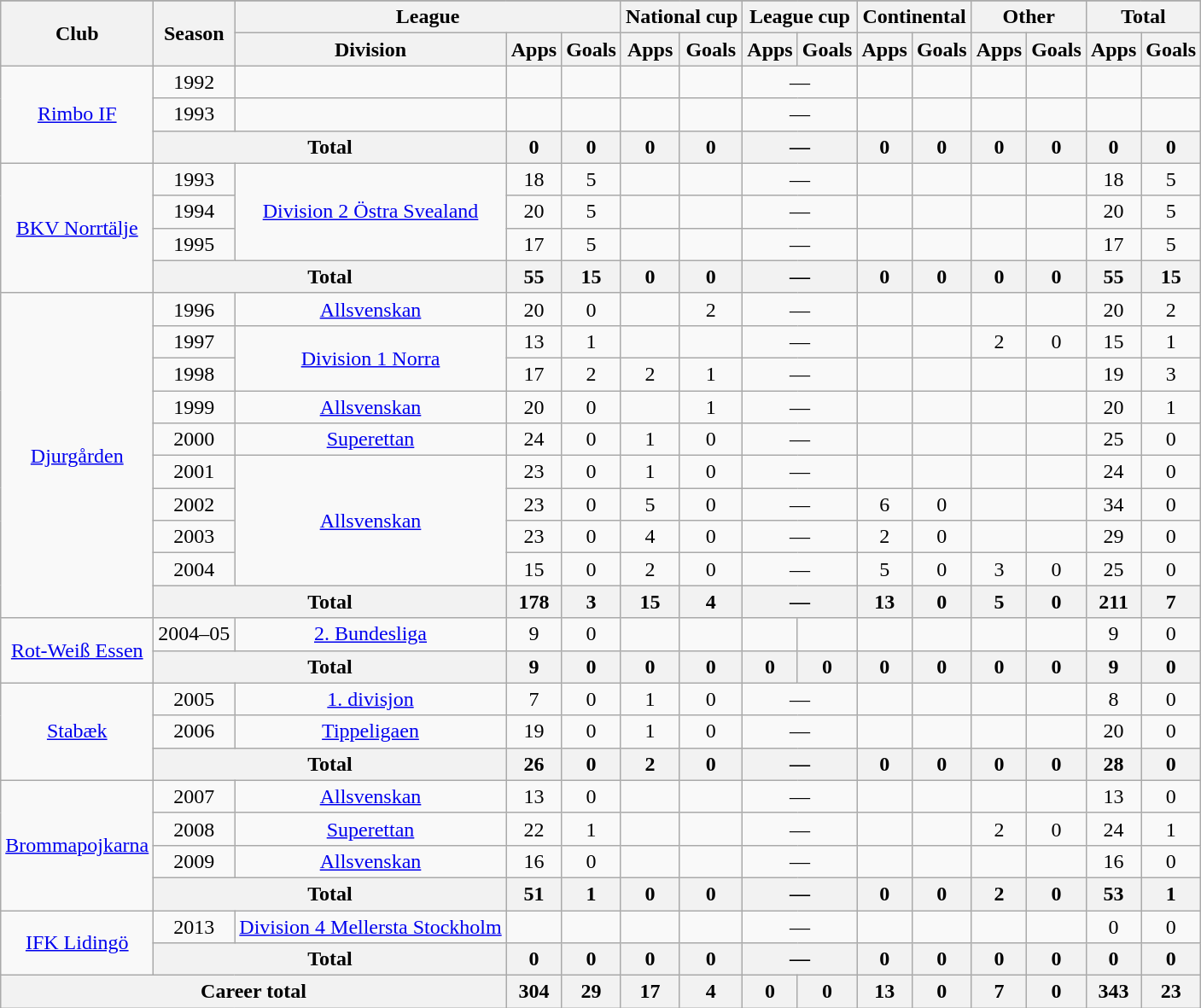<table class="wikitable" style="text-align:center;">
<tr>
</tr>
<tr>
<th rowspan="2">Club</th>
<th rowspan="2">Season</th>
<th colspan="3">League</th>
<th colspan="2">National cup</th>
<th colspan="2">League cup</th>
<th colspan="2">Continental</th>
<th colspan="2">Other</th>
<th colspan="2">Total</th>
</tr>
<tr>
<th>Division</th>
<th>Apps</th>
<th>Goals</th>
<th>Apps</th>
<th>Goals</th>
<th>Apps</th>
<th>Goals</th>
<th>Apps</th>
<th>Goals</th>
<th>Apps</th>
<th>Goals</th>
<th>Apps</th>
<th>Goals</th>
</tr>
<tr>
<td rowspan="3"><a href='#'>Rimbo IF</a></td>
<td>1992</td>
<td></td>
<td></td>
<td></td>
<td></td>
<td></td>
<td colspan="2">—</td>
<td></td>
<td></td>
<td></td>
<td></td>
<td></td>
<td></td>
</tr>
<tr>
<td>1993</td>
<td></td>
<td></td>
<td></td>
<td></td>
<td></td>
<td colspan="2">—</td>
<td></td>
<td></td>
<td></td>
<td></td>
<td></td>
<td></td>
</tr>
<tr>
<th colspan="2">Total</th>
<th>0</th>
<th>0</th>
<th>0</th>
<th>0</th>
<th colspan="2">—</th>
<th>0</th>
<th>0</th>
<th>0</th>
<th>0</th>
<th>0</th>
<th>0</th>
</tr>
<tr>
<td rowspan="4"><a href='#'>BKV Norrtälje</a></td>
<td>1993</td>
<td rowspan="3"><a href='#'>Division 2 Östra Svealand</a></td>
<td>18</td>
<td>5</td>
<td></td>
<td></td>
<td colspan="2">—</td>
<td></td>
<td></td>
<td></td>
<td></td>
<td>18</td>
<td>5</td>
</tr>
<tr>
<td>1994</td>
<td>20</td>
<td>5</td>
<td></td>
<td></td>
<td colspan="2">—</td>
<td></td>
<td></td>
<td></td>
<td></td>
<td>20</td>
<td>5</td>
</tr>
<tr>
<td>1995</td>
<td>17</td>
<td>5</td>
<td></td>
<td></td>
<td colspan="2">—</td>
<td></td>
<td></td>
<td></td>
<td></td>
<td>17</td>
<td>5</td>
</tr>
<tr>
<th colspan="2">Total</th>
<th>55</th>
<th>15</th>
<th>0</th>
<th>0</th>
<th colspan="2">—</th>
<th>0</th>
<th>0</th>
<th>0</th>
<th>0</th>
<th>55</th>
<th>15</th>
</tr>
<tr>
<td rowspan="10"><a href='#'>Djurgården</a></td>
<td>1996</td>
<td><a href='#'>Allsvenskan</a></td>
<td>20</td>
<td>0</td>
<td></td>
<td>2</td>
<td colspan="2">—</td>
<td></td>
<td></td>
<td></td>
<td></td>
<td>20</td>
<td>2</td>
</tr>
<tr>
<td>1997</td>
<td rowspan="2"><a href='#'>Division 1 Norra</a></td>
<td>13</td>
<td>1</td>
<td></td>
<td></td>
<td colspan="2">—</td>
<td></td>
<td></td>
<td>2</td>
<td>0</td>
<td>15</td>
<td>1</td>
</tr>
<tr>
<td>1998</td>
<td>17</td>
<td>2</td>
<td>2</td>
<td>1</td>
<td colspan="2">—</td>
<td></td>
<td></td>
<td></td>
<td></td>
<td>19</td>
<td>3</td>
</tr>
<tr>
<td>1999</td>
<td><a href='#'>Allsvenskan</a></td>
<td>20</td>
<td>0</td>
<td></td>
<td>1</td>
<td colspan="2">—</td>
<td></td>
<td></td>
<td></td>
<td></td>
<td>20</td>
<td>1</td>
</tr>
<tr>
<td>2000</td>
<td><a href='#'>Superettan</a></td>
<td>24</td>
<td>0</td>
<td>1</td>
<td>0</td>
<td colspan="2">—</td>
<td></td>
<td></td>
<td></td>
<td></td>
<td>25</td>
<td>0</td>
</tr>
<tr>
<td>2001</td>
<td rowspan="4"><a href='#'>Allsvenskan</a></td>
<td>23</td>
<td>0</td>
<td>1</td>
<td>0</td>
<td colspan="2">—</td>
<td></td>
<td></td>
<td></td>
<td></td>
<td>24</td>
<td>0</td>
</tr>
<tr>
<td>2002</td>
<td>23</td>
<td>0</td>
<td>5</td>
<td>0</td>
<td colspan="2">—</td>
<td>6</td>
<td>0</td>
<td></td>
<td></td>
<td>34</td>
<td>0</td>
</tr>
<tr>
<td>2003</td>
<td>23</td>
<td>0</td>
<td>4</td>
<td>0</td>
<td colspan="2">—</td>
<td>2</td>
<td>0</td>
<td></td>
<td></td>
<td>29</td>
<td>0</td>
</tr>
<tr>
<td>2004</td>
<td>15</td>
<td>0</td>
<td>2</td>
<td>0</td>
<td colspan="2">—</td>
<td>5</td>
<td>0</td>
<td>3</td>
<td>0</td>
<td>25</td>
<td>0</td>
</tr>
<tr>
<th colspan="2">Total</th>
<th>178</th>
<th>3</th>
<th>15</th>
<th>4</th>
<th colspan="2">—</th>
<th>13</th>
<th>0</th>
<th>5</th>
<th>0</th>
<th>211</th>
<th>7</th>
</tr>
<tr>
<td rowspan="2"><a href='#'>Rot-Weiß Essen</a></td>
<td>2004–05</td>
<td><a href='#'>2. Bundesliga</a></td>
<td>9</td>
<td>0</td>
<td></td>
<td></td>
<td></td>
<td></td>
<td></td>
<td></td>
<td></td>
<td></td>
<td>9</td>
<td>0</td>
</tr>
<tr>
<th colspan="2">Total</th>
<th>9</th>
<th>0</th>
<th>0</th>
<th>0</th>
<th>0</th>
<th>0</th>
<th>0</th>
<th>0</th>
<th>0</th>
<th>0</th>
<th>9</th>
<th>0</th>
</tr>
<tr>
<td rowspan="3"><a href='#'>Stabæk</a></td>
<td>2005</td>
<td><a href='#'>1. divisjon</a></td>
<td>7</td>
<td>0</td>
<td>1</td>
<td>0</td>
<td colspan="2">—</td>
<td></td>
<td></td>
<td></td>
<td></td>
<td>8</td>
<td>0</td>
</tr>
<tr>
<td>2006</td>
<td><a href='#'>Tippeligaen</a></td>
<td>19</td>
<td>0</td>
<td>1</td>
<td>0</td>
<td colspan="2">—</td>
<td></td>
<td></td>
<td></td>
<td></td>
<td>20</td>
<td>0</td>
</tr>
<tr>
<th colspan="2">Total</th>
<th>26</th>
<th>0</th>
<th>2</th>
<th>0</th>
<th colspan="2">—</th>
<th>0</th>
<th>0</th>
<th>0</th>
<th>0</th>
<th>28</th>
<th>0</th>
</tr>
<tr>
<td rowspan="4"><a href='#'>Brommapojkarna</a></td>
<td>2007</td>
<td><a href='#'>Allsvenskan</a></td>
<td>13</td>
<td>0</td>
<td></td>
<td></td>
<td colspan="2">—</td>
<td></td>
<td></td>
<td></td>
<td></td>
<td>13</td>
<td>0</td>
</tr>
<tr>
<td>2008</td>
<td><a href='#'>Superettan</a></td>
<td>22</td>
<td>1</td>
<td></td>
<td></td>
<td colspan="2">—</td>
<td></td>
<td></td>
<td>2</td>
<td>0</td>
<td>24</td>
<td>1</td>
</tr>
<tr>
<td>2009</td>
<td><a href='#'>Allsvenskan</a></td>
<td>16</td>
<td>0</td>
<td></td>
<td></td>
<td colspan="2">—</td>
<td></td>
<td></td>
<td></td>
<td></td>
<td>16</td>
<td>0</td>
</tr>
<tr>
<th colspan="2">Total</th>
<th>51</th>
<th>1</th>
<th>0</th>
<th>0</th>
<th colspan="2">—</th>
<th>0</th>
<th>0</th>
<th>2</th>
<th>0</th>
<th>53</th>
<th>1</th>
</tr>
<tr>
<td rowspan="2"><a href='#'>IFK Lidingö</a></td>
<td>2013</td>
<td><a href='#'>Division 4 Mellersta Stockholm</a></td>
<td></td>
<td></td>
<td></td>
<td></td>
<td colspan="2">—</td>
<td></td>
<td></td>
<td></td>
<td></td>
<td>0</td>
<td>0</td>
</tr>
<tr>
<th colspan="2">Total</th>
<th>0</th>
<th>0</th>
<th>0</th>
<th>0</th>
<th colspan="2">—</th>
<th>0</th>
<th>0</th>
<th>0</th>
<th>0</th>
<th>0</th>
<th>0</th>
</tr>
<tr>
<th colspan="3">Career total</th>
<th>304</th>
<th>29</th>
<th>17</th>
<th>4</th>
<th>0</th>
<th>0</th>
<th>13</th>
<th>0</th>
<th>7</th>
<th>0</th>
<th>343</th>
<th>23</th>
</tr>
</table>
